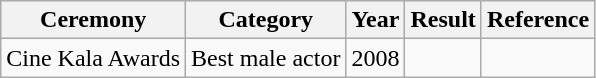<table class="wikitable">
<tr>
<th>Ceremony</th>
<th>Category</th>
<th>Year</th>
<th>Result</th>
<th>Reference</th>
</tr>
<tr>
<td>Cine Kala Awards</td>
<td>Best male actor</td>
<td>2008</td>
<td></td>
<td></td>
</tr>
</table>
